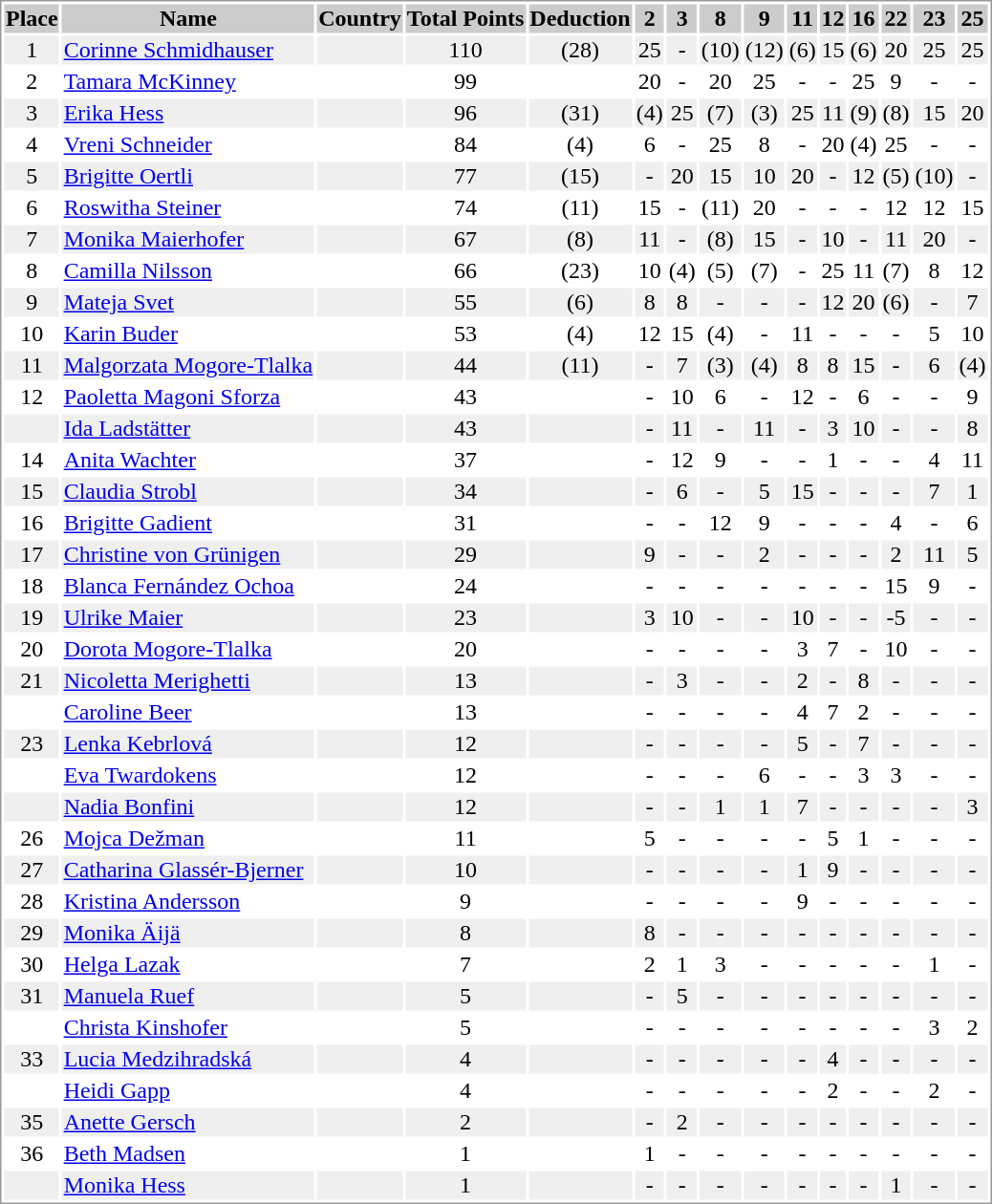<table border="0" style="border: 1px solid #999; background-color:#FFFFFF; text-align:center">
<tr align="center" bgcolor="#CCCCCC">
<th>Place</th>
<th>Name</th>
<th>Country</th>
<th>Total Points</th>
<th>Deduction</th>
<th>2</th>
<th>3</th>
<th>8</th>
<th>9</th>
<th>11</th>
<th>12</th>
<th>16</th>
<th>22</th>
<th>23</th>
<th>25</th>
</tr>
<tr bgcolor="#EFEFEF">
<td>1</td>
<td align="left"><a href='#'>Corinne Schmidhauser</a></td>
<td align="left"></td>
<td>110</td>
<td>(28)</td>
<td>25</td>
<td>-</td>
<td>(10)</td>
<td>(12)</td>
<td>(6)</td>
<td>15</td>
<td>(6)</td>
<td>20</td>
<td>25</td>
<td>25</td>
</tr>
<tr>
<td>2</td>
<td align="left"><a href='#'>Tamara McKinney</a></td>
<td align="left"></td>
<td>99</td>
<td></td>
<td>20</td>
<td>-</td>
<td>20</td>
<td>25</td>
<td>-</td>
<td>-</td>
<td>25</td>
<td>9</td>
<td>-</td>
<td>-</td>
</tr>
<tr bgcolor="#EFEFEF">
<td>3</td>
<td align="left"><a href='#'>Erika Hess</a></td>
<td align="left"></td>
<td>96</td>
<td>(31)</td>
<td>(4)</td>
<td>25</td>
<td>(7)</td>
<td>(3)</td>
<td>25</td>
<td>11</td>
<td>(9)</td>
<td>(8)</td>
<td>15</td>
<td>20</td>
</tr>
<tr>
<td>4</td>
<td align="left"><a href='#'>Vreni Schneider</a></td>
<td align="left"></td>
<td>84</td>
<td>(4)</td>
<td>6</td>
<td>-</td>
<td>25</td>
<td>8</td>
<td>-</td>
<td>20</td>
<td>(4)</td>
<td>25</td>
<td>-</td>
<td>-</td>
</tr>
<tr bgcolor="#EFEFEF">
<td>5</td>
<td align="left"><a href='#'>Brigitte Oertli</a></td>
<td align="left"></td>
<td>77</td>
<td>(15)</td>
<td>-</td>
<td>20</td>
<td>15</td>
<td>10</td>
<td>20</td>
<td>-</td>
<td>12</td>
<td>(5)</td>
<td>(10)</td>
<td>-</td>
</tr>
<tr>
<td>6</td>
<td align="left"><a href='#'>Roswitha Steiner</a></td>
<td align="left"></td>
<td>74</td>
<td>(11)</td>
<td>15</td>
<td>-</td>
<td>(11)</td>
<td>20</td>
<td>-</td>
<td>-</td>
<td>-</td>
<td>12</td>
<td>12</td>
<td>15</td>
</tr>
<tr bgcolor="#EFEFEF">
<td>7</td>
<td align="left"><a href='#'>Monika Maierhofer</a></td>
<td align="left"></td>
<td>67</td>
<td>(8)</td>
<td>11</td>
<td>-</td>
<td>(8)</td>
<td>15</td>
<td>-</td>
<td>10</td>
<td>-</td>
<td>11</td>
<td>20</td>
<td>-</td>
</tr>
<tr>
<td>8</td>
<td align="left"><a href='#'>Camilla Nilsson</a></td>
<td align="left"></td>
<td>66</td>
<td>(23)</td>
<td>10</td>
<td>(4)</td>
<td>(5)</td>
<td>(7)</td>
<td>-</td>
<td>25</td>
<td>11</td>
<td>(7)</td>
<td>8</td>
<td>12</td>
</tr>
<tr bgcolor="#EFEFEF">
<td>9</td>
<td align="left"><a href='#'>Mateja Svet</a></td>
<td align="left"></td>
<td>55</td>
<td>(6)</td>
<td>8</td>
<td>8</td>
<td>-</td>
<td>-</td>
<td>-</td>
<td>12</td>
<td>20</td>
<td>(6)</td>
<td>-</td>
<td>7</td>
</tr>
<tr>
<td>10</td>
<td align="left"><a href='#'>Karin Buder</a></td>
<td align="left"></td>
<td>53</td>
<td>(4)</td>
<td>12</td>
<td>15</td>
<td>(4)</td>
<td>-</td>
<td>11</td>
<td>-</td>
<td>-</td>
<td>-</td>
<td>5</td>
<td>10</td>
</tr>
<tr bgcolor="#EFEFEF">
<td>11</td>
<td align="left"><a href='#'>Malgorzata Mogore-Tlalka</a></td>
<td align="left"></td>
<td>44</td>
<td>(11)</td>
<td>-</td>
<td>7</td>
<td>(3)</td>
<td>(4)</td>
<td>8</td>
<td>8</td>
<td>15</td>
<td>-</td>
<td>6</td>
<td>(4)</td>
</tr>
<tr>
<td>12</td>
<td align="left"><a href='#'>Paoletta Magoni Sforza</a></td>
<td align="left"></td>
<td>43</td>
<td></td>
<td>-</td>
<td>10</td>
<td>6</td>
<td>-</td>
<td>12</td>
<td>-</td>
<td>6</td>
<td>-</td>
<td>-</td>
<td>9</td>
</tr>
<tr bgcolor="#EFEFEF">
<td></td>
<td align="left"><a href='#'>Ida Ladstätter</a></td>
<td align="left"></td>
<td>43</td>
<td></td>
<td>-</td>
<td>11</td>
<td>-</td>
<td>11</td>
<td>-</td>
<td>3</td>
<td>10</td>
<td>-</td>
<td>-</td>
<td>8</td>
</tr>
<tr>
<td>14</td>
<td align="left"><a href='#'>Anita Wachter</a></td>
<td align="left"></td>
<td>37</td>
<td></td>
<td>-</td>
<td>12</td>
<td>9</td>
<td>-</td>
<td>-</td>
<td>1</td>
<td>-</td>
<td>-</td>
<td>4</td>
<td>11</td>
</tr>
<tr bgcolor="#EFEFEF">
<td>15</td>
<td align="left"><a href='#'>Claudia Strobl</a></td>
<td align="left"></td>
<td>34</td>
<td></td>
<td>-</td>
<td>6</td>
<td>-</td>
<td>5</td>
<td>15</td>
<td>-</td>
<td>-</td>
<td>-</td>
<td>7</td>
<td>1</td>
</tr>
<tr>
<td>16</td>
<td align="left"><a href='#'>Brigitte Gadient</a></td>
<td align="left"></td>
<td>31</td>
<td></td>
<td>-</td>
<td>-</td>
<td>12</td>
<td>9</td>
<td>-</td>
<td>-</td>
<td>-</td>
<td>4</td>
<td>-</td>
<td>6</td>
</tr>
<tr bgcolor="#EFEFEF">
<td>17</td>
<td align="left"><a href='#'>Christine von Grünigen</a></td>
<td align="left"></td>
<td>29</td>
<td></td>
<td>9</td>
<td>-</td>
<td>-</td>
<td>2</td>
<td>-</td>
<td>-</td>
<td>-</td>
<td>2</td>
<td>11</td>
<td>5</td>
</tr>
<tr>
<td>18</td>
<td align="left"><a href='#'>Blanca Fernández Ochoa</a></td>
<td align="left"></td>
<td>24</td>
<td></td>
<td>-</td>
<td>-</td>
<td>-</td>
<td>-</td>
<td>-</td>
<td>-</td>
<td>-</td>
<td>15</td>
<td>9</td>
<td>-</td>
</tr>
<tr bgcolor="#EFEFEF">
<td>19</td>
<td align="left"><a href='#'>Ulrike Maier</a></td>
<td align="left"></td>
<td>23</td>
<td></td>
<td>3</td>
<td>10</td>
<td>-</td>
<td>-</td>
<td>10</td>
<td>-</td>
<td>-</td>
<td>-5</td>
<td>-</td>
<td>-</td>
</tr>
<tr>
<td>20</td>
<td align="left"><a href='#'>Dorota Mogore-Tlalka</a></td>
<td align="left"></td>
<td>20</td>
<td></td>
<td>-</td>
<td>-</td>
<td>-</td>
<td>-</td>
<td>3</td>
<td>7</td>
<td>-</td>
<td>10</td>
<td>-</td>
<td>-</td>
</tr>
<tr bgcolor="#EFEFEF">
<td>21</td>
<td align="left"><a href='#'>Nicoletta Merighetti</a></td>
<td align="left"></td>
<td>13</td>
<td></td>
<td>-</td>
<td>3</td>
<td>-</td>
<td>-</td>
<td>2</td>
<td>-</td>
<td>8</td>
<td>-</td>
<td>-</td>
<td>-</td>
</tr>
<tr>
<td></td>
<td align="left"><a href='#'>Caroline Beer</a></td>
<td align="left"></td>
<td>13</td>
<td></td>
<td>-</td>
<td>-</td>
<td>-</td>
<td>-</td>
<td>4</td>
<td>7</td>
<td>2</td>
<td>-</td>
<td>-</td>
<td>-</td>
</tr>
<tr bgcolor="#EFEFEF">
<td>23</td>
<td align="left"><a href='#'>Lenka Kebrlová</a></td>
<td align="left"></td>
<td>12</td>
<td></td>
<td>-</td>
<td>-</td>
<td>-</td>
<td>-</td>
<td>5</td>
<td>-</td>
<td>7</td>
<td>-</td>
<td>-</td>
<td>-</td>
</tr>
<tr>
<td></td>
<td align="left"><a href='#'>Eva Twardokens</a></td>
<td align="left"></td>
<td>12</td>
<td></td>
<td>-</td>
<td>-</td>
<td>-</td>
<td>6</td>
<td>-</td>
<td>-</td>
<td>3</td>
<td>3</td>
<td>-</td>
<td>-</td>
</tr>
<tr bgcolor="#EFEFEF">
<td></td>
<td align="left"><a href='#'>Nadia Bonfini</a></td>
<td align="left"></td>
<td>12</td>
<td></td>
<td>-</td>
<td>-</td>
<td>1</td>
<td>1</td>
<td>7</td>
<td>-</td>
<td>-</td>
<td>-</td>
<td>-</td>
<td>3</td>
</tr>
<tr>
<td>26</td>
<td align="left"><a href='#'>Mojca Dežman</a></td>
<td align="left"></td>
<td>11</td>
<td></td>
<td>5</td>
<td>-</td>
<td>-</td>
<td>-</td>
<td>-</td>
<td>5</td>
<td>1</td>
<td>-</td>
<td>-</td>
<td>-</td>
</tr>
<tr bgcolor="#EFEFEF">
<td>27</td>
<td align="left"><a href='#'>Catharina Glassér-Bjerner</a></td>
<td align="left"></td>
<td>10</td>
<td></td>
<td>-</td>
<td>-</td>
<td>-</td>
<td>-</td>
<td>1</td>
<td>9</td>
<td>-</td>
<td>-</td>
<td>-</td>
<td>-</td>
</tr>
<tr>
<td>28</td>
<td align="left"><a href='#'>Kristina Andersson</a></td>
<td align="left"></td>
<td>9</td>
<td></td>
<td>-</td>
<td>-</td>
<td>-</td>
<td>-</td>
<td>9</td>
<td>-</td>
<td>-</td>
<td>-</td>
<td>-</td>
<td>-</td>
</tr>
<tr bgcolor="#EFEFEF">
<td>29</td>
<td align="left"><a href='#'>Monika Äijä</a></td>
<td align="left"></td>
<td>8</td>
<td></td>
<td>8</td>
<td>-</td>
<td>-</td>
<td>-</td>
<td>-</td>
<td>-</td>
<td>-</td>
<td>-</td>
<td>-</td>
<td>-</td>
</tr>
<tr>
<td>30</td>
<td align="left"><a href='#'>Helga Lazak</a></td>
<td align="left"></td>
<td>7</td>
<td></td>
<td>2</td>
<td>1</td>
<td>3</td>
<td>-</td>
<td>-</td>
<td>-</td>
<td>-</td>
<td>-</td>
<td>1</td>
<td>-</td>
</tr>
<tr bgcolor="#EFEFEF">
<td>31</td>
<td align="left"><a href='#'>Manuela Ruef</a></td>
<td align="left"></td>
<td>5</td>
<td></td>
<td>-</td>
<td>5</td>
<td>-</td>
<td>-</td>
<td>-</td>
<td>-</td>
<td>-</td>
<td>-</td>
<td>-</td>
<td>-</td>
</tr>
<tr>
<td></td>
<td align="left"><a href='#'>Christa Kinshofer</a></td>
<td align="left"></td>
<td>5</td>
<td></td>
<td>-</td>
<td>-</td>
<td>-</td>
<td>-</td>
<td>-</td>
<td>-</td>
<td>-</td>
<td>-</td>
<td>3</td>
<td>2</td>
</tr>
<tr bgcolor="#EFEFEF">
<td>33</td>
<td align="left"><a href='#'>Lucia Medzihradská</a></td>
<td align="left"></td>
<td>4</td>
<td></td>
<td>-</td>
<td>-</td>
<td>-</td>
<td>-</td>
<td>-</td>
<td>4</td>
<td>-</td>
<td>-</td>
<td>-</td>
<td>-</td>
</tr>
<tr>
<td></td>
<td align="left"><a href='#'>Heidi Gapp</a></td>
<td align="left"></td>
<td>4</td>
<td></td>
<td>-</td>
<td>-</td>
<td>-</td>
<td>-</td>
<td>-</td>
<td>2</td>
<td>-</td>
<td>-</td>
<td>2</td>
<td>-</td>
</tr>
<tr bgcolor="#EFEFEF">
<td>35</td>
<td align="left"><a href='#'>Anette Gersch</a></td>
<td align="left"></td>
<td>2</td>
<td></td>
<td>-</td>
<td>2</td>
<td>-</td>
<td>-</td>
<td>-</td>
<td>-</td>
<td>-</td>
<td>-</td>
<td>-</td>
<td>-</td>
</tr>
<tr>
<td>36</td>
<td align="left"><a href='#'>Beth Madsen</a></td>
<td align="left"></td>
<td>1</td>
<td></td>
<td>1</td>
<td>-</td>
<td>-</td>
<td>-</td>
<td>-</td>
<td>-</td>
<td>-</td>
<td>-</td>
<td>-</td>
<td>-</td>
</tr>
<tr bgcolor="#EFEFEF">
<td></td>
<td align="left"><a href='#'>Monika Hess</a></td>
<td align="left"></td>
<td>1</td>
<td></td>
<td>-</td>
<td>-</td>
<td>-</td>
<td>-</td>
<td>-</td>
<td>-</td>
<td>-</td>
<td>1</td>
<td>-</td>
<td>-</td>
</tr>
</table>
